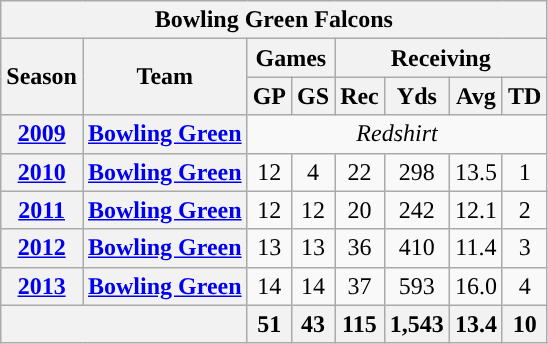<table class="wikitable" style="text-align:center">
<tr>
<th colspan="12">Bowling Green Falcons</th>
</tr>
<tr>
<th rowspan="2">Season</th>
<th rowspan="2">Team</th>
<th colspan="2">Games</th>
<th colspan="4">Receiving</th>
</tr>
<tr>
<th>GP</th>
<th>GS</th>
<th>Rec</th>
<th>Yds</th>
<th>Avg</th>
<th>TD</th>
</tr>
<tr>
<th><a href='#'>2009</a></th>
<th><a href='#'>Bowling Green</a></th>
<td colspan="12"><em>Redshirt </em></td>
</tr>
<tr>
<th><a href='#'>2010</a></th>
<th><a href='#'>Bowling Green</a></th>
<td>12</td>
<td>4</td>
<td>22</td>
<td>298</td>
<td>13.5</td>
<td>1</td>
</tr>
<tr>
<th><a href='#'>2011</a></th>
<th><a href='#'>Bowling Green</a></th>
<td>12</td>
<td>12</td>
<td>20</td>
<td>242</td>
<td>12.1</td>
<td>2</td>
</tr>
<tr>
<th><a href='#'>2012</a></th>
<th><a href='#'>Bowling Green</a></th>
<td>13</td>
<td>13</td>
<td>36</td>
<td>410</td>
<td>11.4</td>
<td>3</td>
</tr>
<tr>
<th><a href='#'>2013</a></th>
<th><a href='#'>Bowling Green</a></th>
<td>14</td>
<td>14</td>
<td>37</td>
<td>593</td>
<td>16.0</td>
<td>4</td>
</tr>
<tr>
<th colspan="2"></th>
<th>51</th>
<th>43</th>
<th>115</th>
<th>1,543</th>
<th>13.4</th>
<th>10</th>
</tr>
</table>
